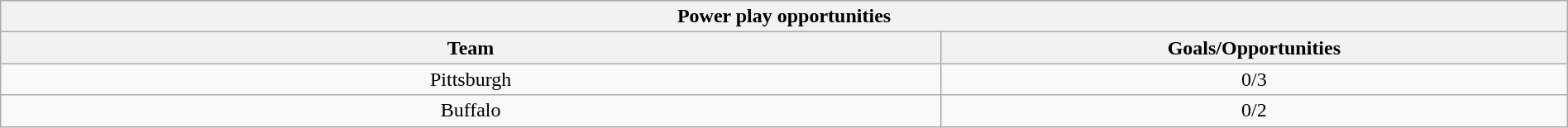<table class="wikitable" style="width:100%;text-align: center;">
<tr>
<th colspan=2>Power play opportunities</th>
</tr>
<tr>
<th style="width:60%;">Team</th>
<th style="width:40%;">Goals/Opportunities</th>
</tr>
<tr>
<td>Pittsburgh</td>
<td>0/3</td>
</tr>
<tr>
<td>Buffalo</td>
<td>0/2</td>
</tr>
</table>
